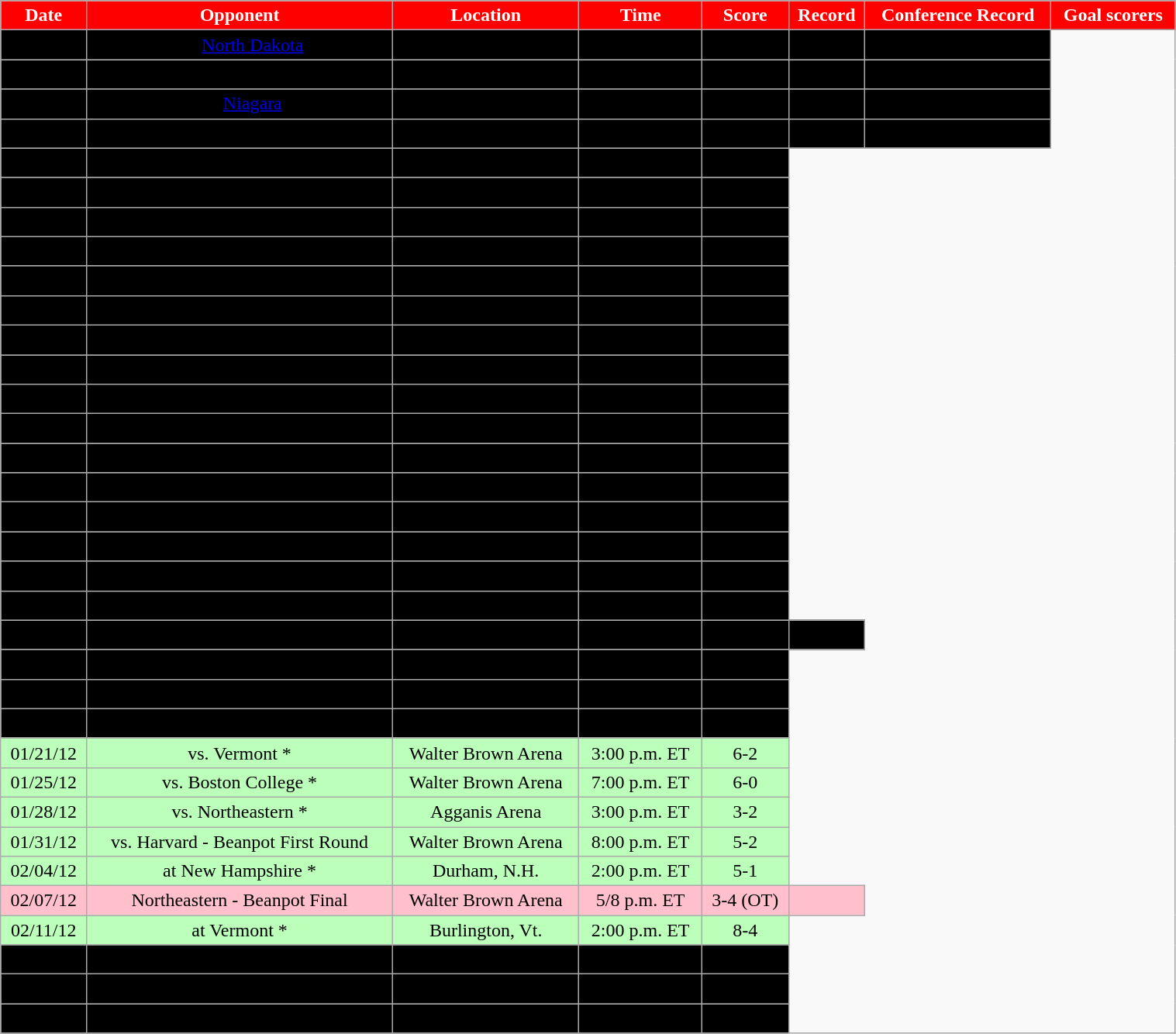<table class="wikitable" width="80%">
<tr align="center"  style="background:red;color:#FFFFFF;">
<td><strong>Date</strong></td>
<td><strong>Opponent</strong></td>
<td><strong>Location</strong></td>
<td><strong>Time</strong></td>
<td><strong>Score</strong></td>
<td><strong>Record</strong></td>
<td><strong>Conference Record</strong></td>
<td><strong>Goal scorers</strong></td>
</tr>
<tr align="center" bgcolor=" ">
<td>09/30/11</td>
<td>vs. <a href='#'>North Dakota</a></td>
<td>Walter Brown Arena</td>
<td>7:00 p.m. ET</td>
<td>4-1</td>
<td>1-0-0</td>
<td>0-0-0</td>
</tr>
<tr align="center" bgcolor=" ">
<td>10/01/11</td>
<td>vs. North Dakota</td>
<td>Walter Brown Arena</td>
<td>3:00 p.m. ET</td>
<td>1-5</td>
<td>1-1-0</td>
<td>0-0-0</td>
</tr>
<tr align="center" bgcolor=" ">
<td>10/07/11</td>
<td>vs. <a href='#'>Niagara</a></td>
<td>Walter Brown Arena</td>
<td>7:00 p.m. ET</td>
<td>3-1</td>
<td>2-1-0</td>
<td>0-0-0</td>
</tr>
<tr align="center" bgcolor=" ">
<td>10/08/11</td>
<td>vs. Niagara</td>
<td>Walter Brown Arena</td>
<td>3:00 p.m. ET</td>
<td>5-2</td>
<td>3-1-0</td>
<td>0-0-0</td>
</tr>
<tr align="center" bgcolor=" ">
<td>10/15/11</td>
<td>vs. Union</td>
<td>Walter Brown Arena</td>
<td>4:00 p.m. ET</td>
<td>6-2</td>
</tr>
<tr align="center" bgcolor=" ">
<td>10/21/11</td>
<td>at Clarkson</td>
<td>Potsdam, N.Y.</td>
<td>3:00 p.m. ET</td>
<td>2-2</td>
</tr>
<tr align="center" bgcolor=" ">
<td>10/22/11</td>
<td>at St. Lawrence</td>
<td>Canton, N.Y.</td>
<td>2:00 p.m. ET</td>
<td>3-2</td>
</tr>
<tr align="center" bgcolor=" ">
<td>10/28/11</td>
<td>at Wisconsin</td>
<td>Madison, Wis.</td>
<td>3:00 p.m. ET</td>
<td>0-3</td>
</tr>
<tr align="center" bgcolor=" ">
<td>10/29/11</td>
<td>at Wisconsin</td>
<td>Madison, Wis.</td>
<td>3:00 p.m. ET</td>
<td>1-6</td>
</tr>
<tr align="center" bgcolor=" ">
<td>11/02/11</td>
<td>at Boston College *</td>
<td>Chestnut Hill, Mass.</td>
<td>7:00 p.m. ET</td>
<td>4-1</td>
</tr>
<tr align="center" bgcolor=" ">
<td>11/05/11</td>
<td>vs. Boston College *</td>
<td>Walter Brown Arena</td>
<td>3:00 p.m. ET</td>
<td>1-3</td>
</tr>
<tr align="center" bgcolor=" ">
<td>11/12/11</td>
<td>vs. New Hampshire *</td>
<td>Walter Brown Arena</td>
<td>3:00 p.m. ET</td>
<td>5-2</td>
</tr>
<tr align="center" bgcolor=" ">
<td>11/19/11</td>
<td>vs. Connecticut *</td>
<td>Walter Brown Arena</td>
<td>3:00 p.m. ET</td>
<td>4-2</td>
</tr>
<tr align="center" bgcolor=" ">
<td>11/20/11</td>
<td>at Providence *</td>
<td>Providence, R.I.</td>
<td>2:00 p.m. ET</td>
<td>3-2</td>
</tr>
<tr align="center" bgcolor=" ">
<td>11/25/11</td>
<td>at Cornell</td>
<td>Ithaca, N.Y.</td>
<td>7:00 p.m. ET</td>
<td>1-3</td>
</tr>
<tr align="center" bgcolor=" ">
<td>11/26/11</td>
<td>at Cornell</td>
<td>Ithaca, N.Y.</td>
<td>4:00 p.m. ET</td>
<td>1-7</td>
</tr>
<tr align="center" bgcolor=" ">
<td>11/30/11</td>
<td>at Northeastern *</td>
<td>Boston, Mass.</td>
<td>7:00 p.m. ET</td>
<td>0-2</td>
</tr>
<tr align="center" bgcolor=" ">
<td>12/03/11</td>
<td>at Providence *</td>
<td>Providence, R.I.</td>
<td>7:00 p.m. ET</td>
<td>3-4</td>
</tr>
<tr align="center" bgcolor=" ">
<td>12/04/11</td>
<td>vs. Providence *</td>
<td>Walter Brown Arena</td>
<td>3:00 p.m. ET</td>
<td>2-1</td>
</tr>
<tr align="center" bgcolor=" ">
<td>12/07/11</td>
<td>at Northeastern *</td>
<td>Boston, Mass.</td>
<td>7:00 p.m. ET</td>
<td>1-4</td>
</tr>
<tr align="center" bgcolor=" ">
<td>01/08/12</td>
<td>at Maine *</td>
<td>Orono, Maine</td>
<td></td>
<td>2-1</td>
<td></td>
</tr>
<tr align="center" bgcolor=" ">
<td>01/14/12</td>
<td>vs. Maine *</td>
<td>Walter Brown Arena</td>
<td>3:00 p.m. ET</td>
<td>2-3</td>
</tr>
<tr align="center" bgcolor=" ">
<td>01/15/12</td>
<td>vs. Maine *</td>
<td>Walter Brown Arena</td>
<td>3:00 p.m. ET</td>
<td>2-5</td>
</tr>
<tr align="center" bgcolor=" ">
<td>01/19/12</td>
<td>at New Hampshire *</td>
<td>Durham, N.H.</td>
<td>7:00 p.m. ET</td>
<td>2-4</td>
</tr>
<tr align="center" bgcolor="bbffbb">
<td>01/21/12</td>
<td>vs. Vermont *</td>
<td>Walter Brown Arena</td>
<td>3:00 p.m. ET</td>
<td>6-2</td>
</tr>
<tr align="center" bgcolor="bbffbb">
<td>01/25/12</td>
<td>vs. Boston College *</td>
<td>Walter Brown Arena</td>
<td>7:00 p.m. ET</td>
<td>6-0</td>
</tr>
<tr align="center" bgcolor="bbffbb">
<td>01/28/12</td>
<td>vs. Northeastern *</td>
<td>Agganis Arena</td>
<td>3:00 p.m. ET</td>
<td>3-2</td>
</tr>
<tr align="center" bgcolor="bbffbb">
<td>01/31/12</td>
<td>vs. Harvard - Beanpot First Round</td>
<td>Walter Brown Arena</td>
<td>8:00 p.m. ET</td>
<td>5-2</td>
</tr>
<tr align="center" bgcolor="bbffbb">
<td>02/04/12</td>
<td>at New Hampshire *</td>
<td>Durham, N.H.</td>
<td>2:00 p.m. ET</td>
<td>5-1</td>
</tr>
<tr align="center" bgcolor="pink">
<td>02/07/12</td>
<td>Northeastern - Beanpot Final</td>
<td>Walter Brown Arena</td>
<td>5/8 p.m. ET</td>
<td>3-4 (OT)</td>
<td></td>
</tr>
<tr align="center" bgcolor="BBFFBB">
<td>02/11/12</td>
<td>at Vermont *</td>
<td>Burlington, Vt.</td>
<td>2:00 p.m. ET</td>
<td>8-4</td>
</tr>
<tr align="center" bgcolor=" ">
<td>02/12/12</td>
<td>at Vermont *</td>
<td>Burlington, Vt.</td>
<td>2:00 p.m. ET</td>
<td>4-1</td>
</tr>
<tr align="center" bgcolor=" ">
<td>02/18/12</td>
<td>at Connecticut *</td>
<td>Storrs, Conn.</td>
<td>2:00 p.m. ET</td>
<td>3-2</td>
</tr>
<tr align="center" bgcolor=" ">
<td>02/19/12</td>
<td>vs. Connecticut *</td>
<td>Walter Brown Arena</td>
<td>3:00 p.m. ET</td>
<td>2-1</td>
</tr>
<tr align="center" bgcolor=" ">
</tr>
</table>
